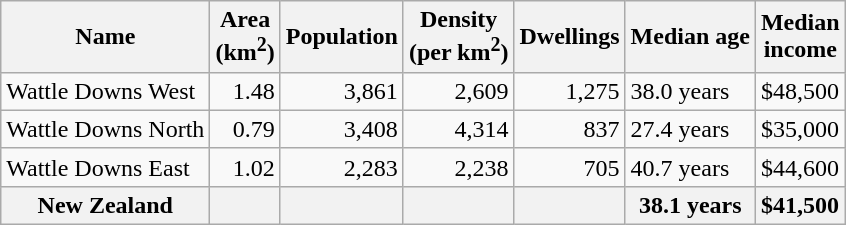<table class="wikitable">
<tr>
<th>Name</th>
<th>Area<br>(km<sup>2</sup>)</th>
<th>Population</th>
<th>Density<br>(per km<sup>2</sup>)</th>
<th>Dwellings</th>
<th>Median age</th>
<th>Median<br>income</th>
</tr>
<tr>
<td>Wattle Downs West</td>
<td style="text-align:right;">1.48</td>
<td style="text-align:right;">3,861</td>
<td style="text-align:right;">2,609</td>
<td style="text-align:right;">1,275</td>
<td>38.0 years</td>
<td>$48,500</td>
</tr>
<tr>
<td>Wattle Downs North</td>
<td style="text-align:right;">0.79</td>
<td style="text-align:right;">3,408</td>
<td style="text-align:right;">4,314</td>
<td style="text-align:right;">837</td>
<td>27.4 years</td>
<td>$35,000</td>
</tr>
<tr>
<td>Wattle Downs East</td>
<td style="text-align:right;">1.02</td>
<td style="text-align:right;">2,283</td>
<td style="text-align:right;">2,238</td>
<td style="text-align:right;">705</td>
<td>40.7 years</td>
<td>$44,600</td>
</tr>
<tr>
<th>New Zealand</th>
<th></th>
<th></th>
<th></th>
<th></th>
<th>38.1 years</th>
<th style="text-align:left;">$41,500</th>
</tr>
</table>
